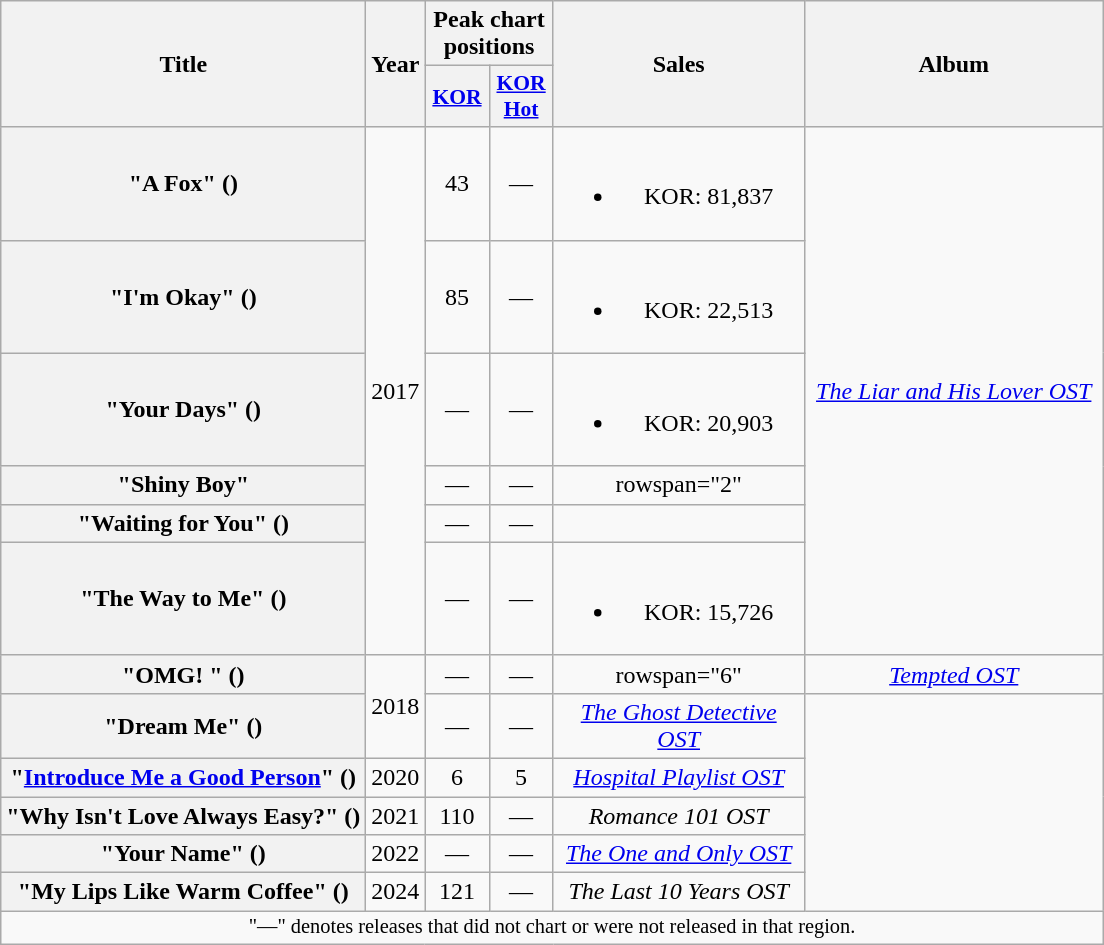<table class="wikitable plainrowheaders" style="text-align:center">
<tr>
<th scope="col" rowspan="2">Title</th>
<th scope="col" rowspan="2" style="width:1em">Year</th>
<th scope="col" colspan="2">Peak chart<br>positions</th>
<th scope="col" rowspan="2" style="width:10em">Sales</th>
<th scope="col" rowspan="2" style="width:12em">Album</th>
</tr>
<tr>
<th scope="col" style="font-size:90%; width:2.5em"><a href='#'>KOR</a><br></th>
<th scope="col" style="font-size:90%; width:2.5em"><a href='#'>KOR<br>Hot</a><br></th>
</tr>
<tr>
<th scope="row">"A Fox" ()</th>
<td rowspan="6">2017</td>
<td>43</td>
<td>—</td>
<td><br><ul><li>KOR: 81,837</li></ul></td>
<td rowspan="6"><em><a href='#'>The Liar and His Lover OST</a></em></td>
</tr>
<tr>
<th scope="row">"I'm Okay" ()<br></th>
<td>85</td>
<td>—</td>
<td><br><ul><li>KOR: 22,513</li></ul></td>
</tr>
<tr>
<th scope="row">"Your Days" ()</th>
<td>—</td>
<td>—</td>
<td><br><ul><li>KOR: 20,903</li></ul></td>
</tr>
<tr>
<th scope="row">"Shiny Boy"</th>
<td>—</td>
<td>—</td>
<td>rowspan="2" </td>
</tr>
<tr>
<th scope="row">"Waiting for You" ()</th>
<td>—</td>
<td>—</td>
</tr>
<tr>
<th scope="row">"The Way to Me" ()</th>
<td>—</td>
<td>—</td>
<td><br><ul><li>KOR: 15,726</li></ul></td>
</tr>
<tr>
<th scope="row">"OMG! " ()</th>
<td rowspan="2">2018</td>
<td>—</td>
<td>—</td>
<td>rowspan="6" </td>
<td><em><a href='#'>Tempted OST</a></em></td>
</tr>
<tr>
<th scope="row">"Dream Me" ()<br></th>
<td>—</td>
<td>—</td>
<td><em><a href='#'>The Ghost Detective OST</a></em></td>
</tr>
<tr>
<th scope="row">"<a href='#'>Introduce Me a Good Person</a>" ()</th>
<td>2020</td>
<td>6</td>
<td>5</td>
<td><em><a href='#'>Hospital Playlist OST</a></em></td>
</tr>
<tr>
<th scope="row">"Why Isn't Love Always Easy?" ()</th>
<td>2021</td>
<td>110</td>
<td>—</td>
<td><em>Romance 101 OST</em></td>
</tr>
<tr>
<th scope="row">"Your Name" ()</th>
<td>2022</td>
<td>—</td>
<td>—</td>
<td><em><a href='#'>The One and Only OST</a></em></td>
</tr>
<tr>
<th scope="row">"My Lips Like Warm Coffee" ()<br></th>
<td>2024</td>
<td>121</td>
<td>—</td>
<td><em>The Last 10 Years OST</em></td>
</tr>
<tr>
<td colspan="6" style="font-size:85%">"—" denotes releases that did not chart or were not released in that region.</td>
</tr>
</table>
